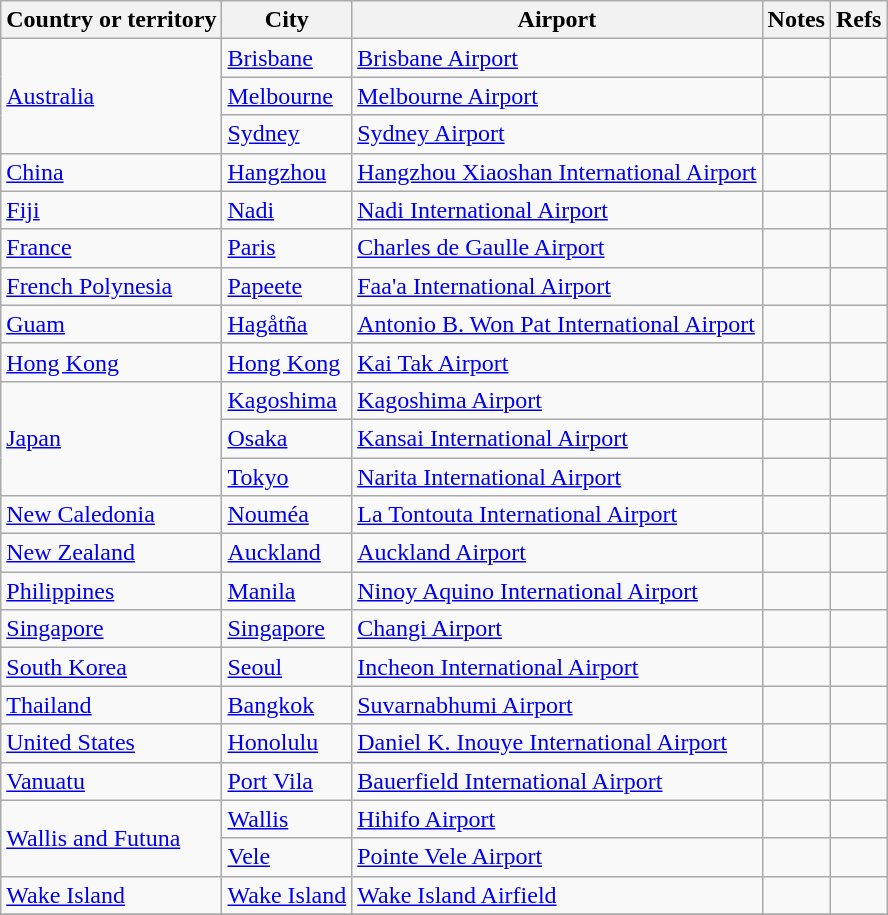<table class="sortable wikitable">
<tr>
<th>Country or territory</th>
<th>City</th>
<th>Airport</th>
<th>Notes</th>
<th class="unsortable">Refs</th>
</tr>
<tr>
<td rowspan="3"><a href='#'>Australia</a></td>
<td><a href='#'>Brisbane</a></td>
<td><a href='#'>Brisbane Airport</a></td>
<td align=center></td>
<td align=center></td>
</tr>
<tr>
<td><a href='#'>Melbourne</a></td>
<td><a href='#'>Melbourne Airport</a></td>
<td></td>
<td align=center></td>
</tr>
<tr>
<td><a href='#'>Sydney</a></td>
<td><a href='#'>Sydney Airport</a></td>
<td align=center></td>
<td align=center></td>
</tr>
<tr>
<td><a href='#'>China</a></td>
<td><a href='#'>Hangzhou</a></td>
<td><a href='#'>Hangzhou Xiaoshan International Airport</a></td>
<td></td>
<td align=center></td>
</tr>
<tr>
<td><a href='#'>Fiji</a></td>
<td><a href='#'>Nadi</a></td>
<td><a href='#'>Nadi International Airport</a></td>
<td align=center></td>
<td align=center></td>
</tr>
<tr>
<td><a href='#'>France</a></td>
<td><a href='#'>Paris</a></td>
<td><a href='#'>Charles de Gaulle Airport</a></td>
<td></td>
<td></td>
</tr>
<tr>
<td><a href='#'>French Polynesia</a></td>
<td><a href='#'>Papeete</a></td>
<td><a href='#'>Faa'a International Airport</a></td>
<td align=center></td>
<td align=center></td>
</tr>
<tr>
<td><a href='#'>Guam</a></td>
<td><a href='#'>Hagåtña</a></td>
<td><a href='#'>Antonio B. Won Pat International Airport</a></td>
<td></td>
<td align=center></td>
</tr>
<tr>
<td><a href='#'>Hong Kong</a></td>
<td><a href='#'>Hong Kong</a></td>
<td><a href='#'>Kai Tak Airport</a></td>
<td></td>
<td align=center></td>
</tr>
<tr>
<td rowspan="3"><a href='#'>Japan</a></td>
<td><a href='#'>Kagoshima</a></td>
<td><a href='#'>Kagoshima Airport</a></td>
<td></td>
<td align=center></td>
</tr>
<tr>
<td><a href='#'>Osaka</a></td>
<td><a href='#'>Kansai International Airport</a></td>
<td></td>
<td align=center></td>
</tr>
<tr>
<td><a href='#'>Tokyo</a></td>
<td><a href='#'>Narita International Airport</a></td>
<td></td>
<td align=center></td>
</tr>
<tr>
<td><a href='#'>New Caledonia</a></td>
<td><a href='#'>Nouméa</a></td>
<td><a href='#'>La Tontouta International Airport</a></td>
<td></td>
<td align=center></td>
</tr>
<tr>
<td><a href='#'>New Zealand</a></td>
<td><a href='#'>Auckland</a></td>
<td><a href='#'>Auckland Airport</a></td>
<td align=center></td>
<td align=center></td>
</tr>
<tr>
<td><a href='#'>Philippines</a></td>
<td><a href='#'>Manila</a></td>
<td><a href='#'>Ninoy Aquino International Airport</a></td>
<td></td>
<td align=center></td>
</tr>
<tr>
<td><a href='#'>Singapore</a></td>
<td><a href='#'>Singapore</a></td>
<td><a href='#'>Changi Airport</a></td>
<td align=center></td>
<td align=center></td>
</tr>
<tr>
<td><a href='#'>South Korea</a></td>
<td><a href='#'>Seoul</a></td>
<td><a href='#'>Incheon International Airport</a></td>
<td></td>
<td align=center></td>
</tr>
<tr>
<td><a href='#'>Thailand</a></td>
<td><a href='#'>Bangkok</a></td>
<td><a href='#'>Suvarnabhumi Airport</a></td>
<td></td>
<td></td>
</tr>
<tr>
<td><a href='#'>United States</a></td>
<td><a href='#'>Honolulu</a></td>
<td><a href='#'>Daniel K. Inouye International Airport</a></td>
<td></td>
<td></td>
</tr>
<tr>
<td><a href='#'>Vanuatu</a></td>
<td><a href='#'>Port Vila</a></td>
<td><a href='#'>Bauerfield International Airport</a></td>
<td align=center></td>
<td align=center></td>
</tr>
<tr>
<td rowspan="2"><a href='#'>Wallis and Futuna</a></td>
<td><a href='#'>Wallis</a></td>
<td><a href='#'>Hihifo Airport</a></td>
<td align=center></td>
<td align=center></td>
</tr>
<tr>
<td><a href='#'>Vele</a></td>
<td><a href='#'>Pointe Vele Airport</a></td>
<td></td>
<td align=center></td>
</tr>
<tr>
<td><a href='#'>Wake Island</a></td>
<td><a href='#'>Wake Island</a></td>
<td><a href='#'>Wake Island Airfield</a></td>
<td></td>
<td align=center></td>
</tr>
<tr>
</tr>
</table>
